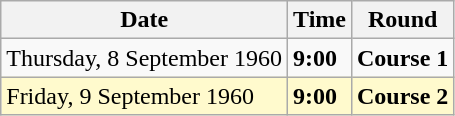<table class="wikitable">
<tr>
<th>Date</th>
<th>Time</th>
<th>Round</th>
</tr>
<tr>
<td>Thursday, 8 September 1960</td>
<td><strong>9:00</strong></td>
<td><strong>Course 1</strong></td>
</tr>
<tr style=background:lemonchiffon>
<td>Friday, 9 September 1960</td>
<td><strong>9:00</strong></td>
<td><strong>Course 2</strong></td>
</tr>
</table>
